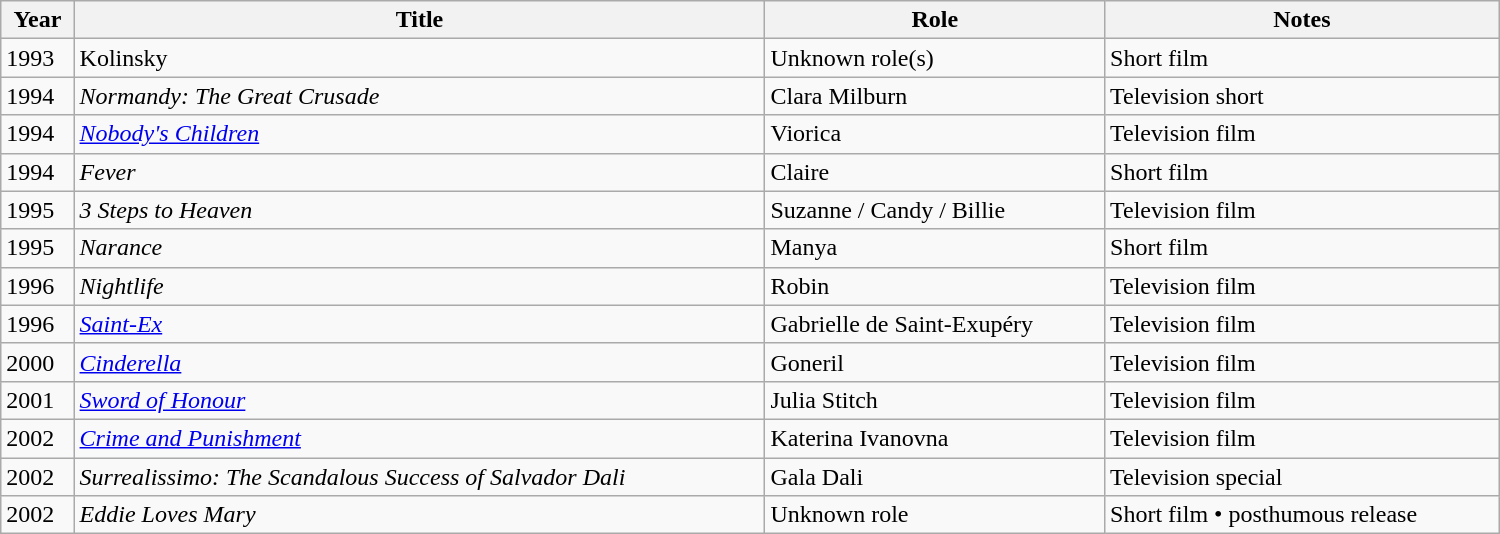<table style="width:1000px;" class="wikitable plainrowheaders sortable">
<tr>
<th scope="col">Year</th>
<th scope="col">Title</th>
<th scope="col">Role</th>
<th scope="col">Notes</th>
</tr>
<tr>
<td>1993</td>
<td>Kolinsky</td>
<td>Unknown role(s)</td>
<td>Short film</td>
</tr>
<tr>
<td>1994</td>
<td><em>Normandy: The Great Crusade</em></td>
<td>Clara Milburn </td>
<td>Television short</td>
</tr>
<tr>
<td>1994</td>
<td><em><a href='#'>Nobody's Children</a></em></td>
<td>Viorica</td>
<td>Television film</td>
</tr>
<tr>
<td>1994</td>
<td><em>Fever</em></td>
<td>Claire</td>
<td>Short film</td>
</tr>
<tr>
<td>1995</td>
<td><em>3 Steps to Heaven</em></td>
<td>Suzanne / Candy / Billie</td>
<td>Television film</td>
</tr>
<tr>
<td>1995</td>
<td><em>Narance</em></td>
<td>Manya</td>
<td>Short film</td>
</tr>
<tr>
<td>1996</td>
<td><em>Nightlife</em></td>
<td>Robin</td>
<td>Television film</td>
</tr>
<tr>
<td>1996</td>
<td><em><a href='#'>Saint-Ex</a></em></td>
<td>Gabrielle de Saint-Exupéry</td>
<td>Television film</td>
</tr>
<tr>
<td>2000</td>
<td><em><a href='#'>Cinderella</a></em></td>
<td>Goneril</td>
<td>Television film</td>
</tr>
<tr>
<td>2001</td>
<td><em><a href='#'>Sword of Honour</a></em></td>
<td>Julia Stitch</td>
<td>Television film</td>
</tr>
<tr>
<td>2002</td>
<td><em><a href='#'>Crime and Punishment</a></em></td>
<td>Katerina Ivanovna</td>
<td>Television film</td>
</tr>
<tr>
<td>2002</td>
<td><em>Surrealissimo: The Scandalous Success of Salvador Dali</em></td>
<td>Gala Dali</td>
<td>Television special</td>
</tr>
<tr>
<td>2002</td>
<td><em>Eddie Loves Mary</em></td>
<td>Unknown role</td>
<td>Short film • posthumous release</td>
</tr>
</table>
